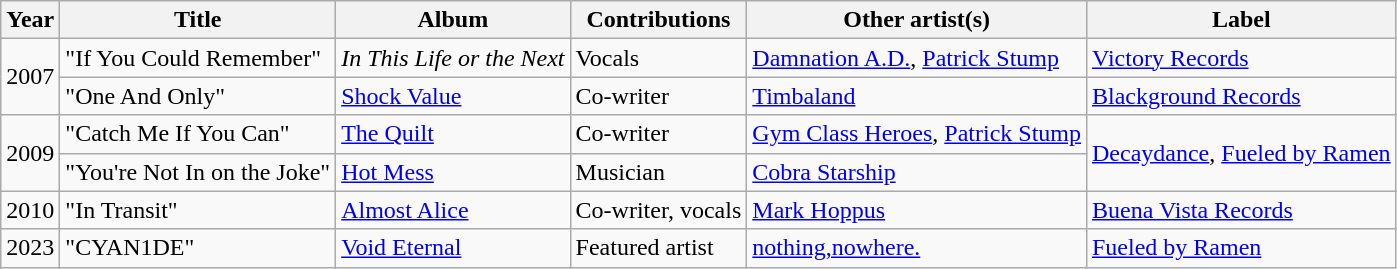<table class="wikitable">
<tr>
<th>Year</th>
<th>Title</th>
<th>Album</th>
<th>Contributions</th>
<th>Other artist(s)</th>
<th>Label</th>
</tr>
<tr>
<td rowspan="2">2007</td>
<td>"If You Could Remember"</td>
<td><em>In This Life or the Next</em></td>
<td>Vocals</td>
<td><a href='#'>Damnation A.D.</a>, <a href='#'>Patrick Stump</a></td>
<td><a href='#'>Victory Records</a></td>
</tr>
<tr>
<td>"One And Only"</td>
<td><a href='#'>Shock Value</a></td>
<td>Co-writer</td>
<td><a href='#'>Timbaland</a></td>
<td><a href='#'>Blackground Records</a></td>
</tr>
<tr>
<td rowspan="2">2009</td>
<td>"Catch Me If You Can"</td>
<td><a href='#'>The Quilt</a></td>
<td>Co-writer</td>
<td><a href='#'>Gym Class Heroes</a>, <a href='#'>Patrick Stump</a></td>
<td rowspan="2"><a href='#'>Decaydance</a>, <a href='#'>Fueled by Ramen</a></td>
</tr>
<tr>
<td>"You're Not In on the Joke"</td>
<td><a href='#'>Hot Mess</a></td>
<td>Musician</td>
<td><a href='#'>Cobra Starship</a></td>
</tr>
<tr>
<td>2010</td>
<td>"In Transit"</td>
<td><a href='#'>Almost Alice</a></td>
<td>Co-writer, vocals</td>
<td><a href='#'>Mark Hoppus</a></td>
<td><a href='#'>Buena Vista Records</a></td>
</tr>
<tr>
<td>2023</td>
<td>"CYAN1DE"</td>
<td><a href='#'>Void Eternal</a></td>
<td>Featured artist</td>
<td><a href='#'>nothing,nowhere.</a></td>
<td><a href='#'>Fueled by Ramen</a></td>
</tr>
</table>
